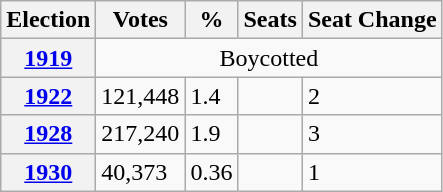<table class=wikitable>
<tr>
<th>Election</th>
<th>Votes</th>
<th>%</th>
<th>Seats</th>
<th>Seat Change</th>
</tr>
<tr>
<th><a href='#'>1919</a></th>
<td colspan="4" style="text-align:center;">Boycotted</td>
</tr>
<tr>
<th><a href='#'>1922</a></th>
<td>121,448</td>
<td>1.4</td>
<td></td>
<td> 2</td>
</tr>
<tr>
<th><a href='#'>1928</a></th>
<td>217,240</td>
<td>1.9</td>
<td></td>
<td> 3</td>
</tr>
<tr>
<th><a href='#'>1930</a></th>
<td>40,373</td>
<td>0.36</td>
<td></td>
<td> 1</td>
</tr>
</table>
